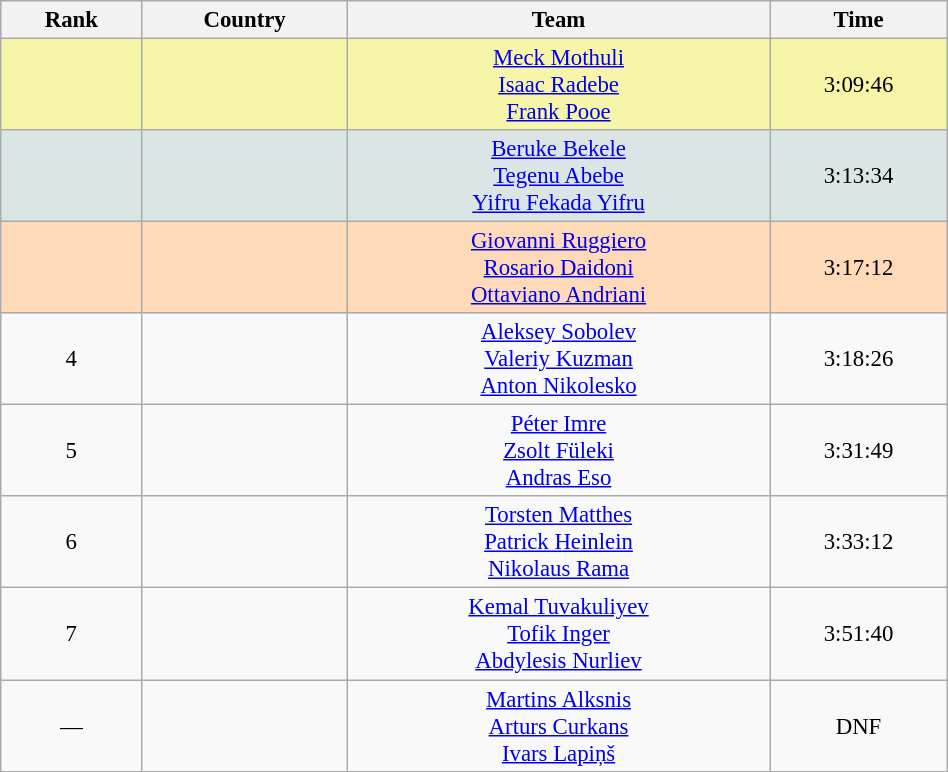<table class="wikitable sortable" style=" text-align:center; font-size:95%;" width="50%">
<tr>
<th>Rank</th>
<th>Country</th>
<th>Team</th>
<th>Time</th>
</tr>
<tr bgcolor="#F7F6A8">
<td align=center></td>
<td></td>
<td><a href='#'>Meck Mothuli</a><br><a href='#'>Isaac Radebe</a><br><a href='#'>Frank Pooe</a></td>
<td>3:09:46</td>
</tr>
<tr bgcolor="#DCE5E5">
<td align=center></td>
<td></td>
<td><a href='#'>Beruke Bekele</a><br><a href='#'>Tegenu Abebe</a><br><a href='#'>Yifru Fekada Yifru</a></td>
<td>3:13:34</td>
</tr>
<tr bgcolor="#FFDAB9">
<td align=center></td>
<td></td>
<td><a href='#'>Giovanni Ruggiero</a><br><a href='#'>Rosario Daidoni</a><br><a href='#'>Ottaviano Andriani</a></td>
<td>3:17:12</td>
</tr>
<tr>
<td align=center>4</td>
<td></td>
<td><a href='#'>Aleksey Sobolev</a><br><a href='#'>Valeriy Kuzman</a><br><a href='#'>Anton Nikolesko</a></td>
<td>3:18:26</td>
</tr>
<tr>
<td align=center>5</td>
<td></td>
<td><a href='#'>Péter Imre</a><br><a href='#'>Zsolt Füleki</a><br><a href='#'>Andras Eso</a></td>
<td>3:31:49</td>
</tr>
<tr>
<td align=center>6</td>
<td></td>
<td><a href='#'>Torsten Matthes</a><br><a href='#'>Patrick Heinlein</a><br><a href='#'>Nikolaus Rama</a></td>
<td>3:33:12</td>
</tr>
<tr>
<td align=center>7</td>
<td></td>
<td><a href='#'>Kemal Tuvakuliyev</a><br><a href='#'>Tofik Inger</a><br><a href='#'>Abdylesis Nurliev</a></td>
<td>3:51:40</td>
</tr>
<tr>
<td align=center>—</td>
<td></td>
<td><a href='#'>Martins Alksnis</a><br><a href='#'>Arturs Curkans</a><br><a href='#'>Ivars Lapiņš</a></td>
<td>DNF</td>
</tr>
</table>
